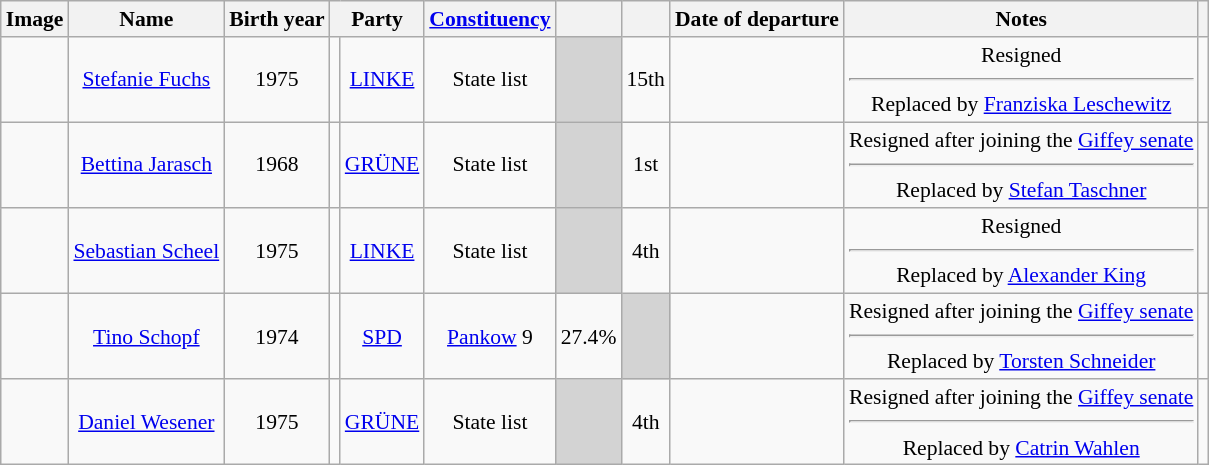<table class="wikitable sortable" style="font-size:90%; text-align:center">
<tr>
<th>Image</th>
<th>Name</th>
<th>Birth year</th>
<th colspan=2>Party</th>
<th><a href='#'>Constituency</a></th>
<th></th>
<th></th>
<th>Date of departure</th>
<th>Notes</th>
<th></th>
</tr>
<tr>
<td></td>
<td data-sort-value="Fuchs, Stefanie"><a href='#'>Stefanie Fuchs</a></td>
<td data-sort-value="1975">1975</td>
<td bgcolor=></td>
<td><a href='#'>LINKE</a></td>
<td>State list</td>
<td bgcolor=lightgrey></td>
<td data-sort-value="15">15th</td>
<td></td>
<td>Resigned<hr>Replaced by <a href='#'>Franziska Leschewitz</a></td>
<td></td>
</tr>
<tr>
<td></td>
<td data-sort-value="Jarasch, Bettina"><a href='#'>Bettina Jarasch</a></td>
<td data-sort-value="1968">1968</td>
<td bgcolor=></td>
<td><a href='#'>GRÜNE</a></td>
<td>State list</td>
<td bgcolor=lightgrey></td>
<td data-sort-value="1">1st</td>
<td></td>
<td>Resigned after joining the <a href='#'>Giffey senate</a><hr>Replaced by <a href='#'>Stefan Taschner</a></td>
<td></td>
</tr>
<tr>
<td></td>
<td data-sort-value="Scheel, Sebastian"><a href='#'>Sebastian Scheel</a></td>
<td data-sort-value="1975">1975</td>
<td bgcolor=></td>
<td><a href='#'>LINKE</a></td>
<td>State list</td>
<td bgcolor=lightgrey></td>
<td data-sort-value="4">4th</td>
<td></td>
<td>Resigned<hr>Replaced by <a href='#'>Alexander King</a></td>
<td></td>
</tr>
<tr>
<td></td>
<td data-sort-value="Schopf, Tino"><a href='#'>Tino Schopf</a></td>
<td data-sort-value="1974">1974</td>
<td bgcolor=></td>
<td><a href='#'>SPD</a></td>
<td><a href='#'>Pankow</a> 9</td>
<td data-sort-value="27.4">27.4%</td>
<td bgcolor=lightgrey></td>
<td></td>
<td>Resigned after joining the <a href='#'>Giffey senate</a><hr>Replaced by <a href='#'>Torsten Schneider</a></td>
<td></td>
</tr>
<tr>
<td></td>
<td data-sort-value="Wesener, Daniel"><a href='#'>Daniel Wesener</a></td>
<td data-sort-value="1975">1975</td>
<td bgcolor=></td>
<td><a href='#'>GRÜNE</a></td>
<td>State list</td>
<td bgcolor=lightgrey></td>
<td data-sort-value="4">4th</td>
<td></td>
<td>Resigned after joining the <a href='#'>Giffey senate</a><hr>Replaced by <a href='#'>Catrin Wahlen</a></td>
<td></td>
</tr>
</table>
